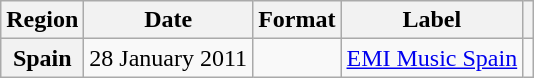<table class="wikitable plainrowheaders">
<tr>
<th scope="col">Region</th>
<th scope="col">Date</th>
<th scope="col">Format</th>
<th scope="col">Label</th>
<th scope="col"></th>
</tr>
<tr>
<th scope="row">Spain</th>
<td>28 January 2011</td>
<td></td>
<td><a href='#'>EMI Music Spain</a></td>
<td align="center"></td>
</tr>
</table>
